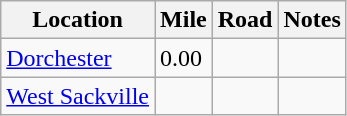<table class=wikitable>
<tr>
<th>Location</th>
<th>Mile</th>
<th>Road</th>
<th>Notes</th>
</tr>
<tr>
<td><a href='#'>Dorchester</a></td>
<td>0.00</td>
<td></td>
<td></td>
</tr>
<tr>
<td><a href='#'>West Sackville</a></td>
<td></td>
<td></td>
<td></td>
</tr>
</table>
